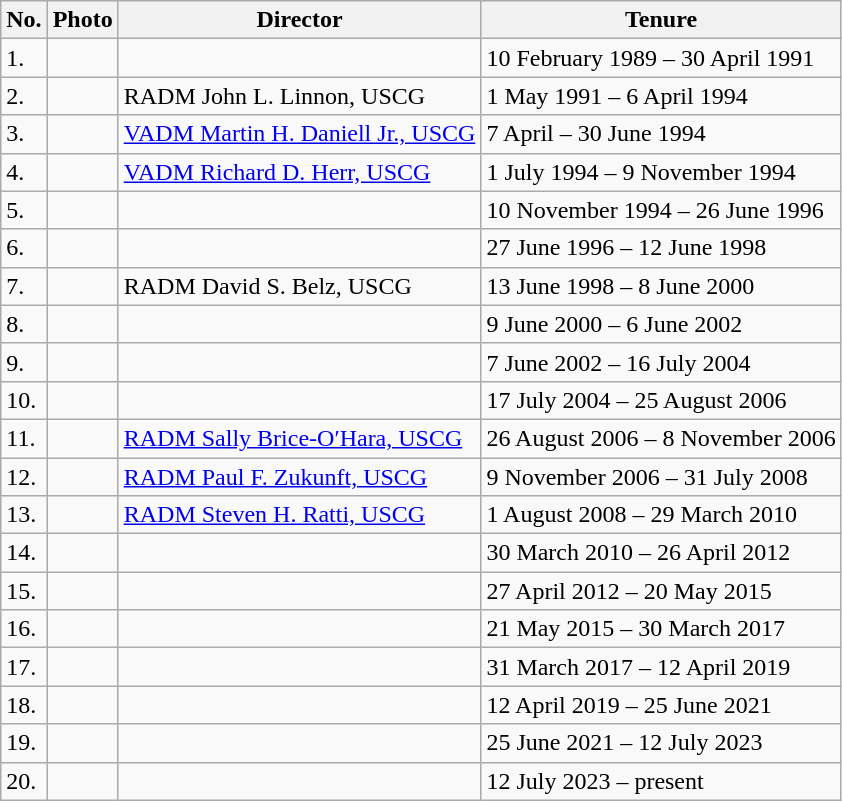<table class="wikitable">
<tr>
<th>No.</th>
<th>Photo</th>
<th>Director</th>
<th>Tenure</th>
</tr>
<tr>
<td>1.</td>
<td></td>
<td></td>
<td>10 February 1989 – 30 April 1991</td>
</tr>
<tr>
<td>2.</td>
<td></td>
<td>RADM John L. Linnon, USCG</td>
<td>1 May 1991 – 6 April 1994</td>
</tr>
<tr>
<td>3.</td>
<td></td>
<td><a href='#'>VADM Martin H. Daniell Jr., USCG</a></td>
<td>7 April – 30 June 1994</td>
</tr>
<tr>
<td>4.</td>
<td></td>
<td><a href='#'>VADM Richard D. Herr, USCG</a></td>
<td>1 July 1994 – 9 November 1994</td>
</tr>
<tr>
<td>5.</td>
<td></td>
<td></td>
<td>10 November 1994 – 26 June 1996</td>
</tr>
<tr>
<td>6.</td>
<td></td>
<td></td>
<td>27 June 1996 – 12 June 1998</td>
</tr>
<tr>
<td>7.</td>
<td></td>
<td>RADM David S. Belz, USCG</td>
<td>13 June 1998 – 8 June 2000</td>
</tr>
<tr>
<td>8.</td>
<td></td>
<td></td>
<td>9 June 2000 – 6 June 2002</td>
</tr>
<tr>
<td>9.</td>
<td></td>
<td></td>
<td>7 June 2002 – 16 July 2004</td>
</tr>
<tr>
<td>10.</td>
<td></td>
<td></td>
<td>17 July 2004 – 25 August 2006</td>
</tr>
<tr>
<td>11.</td>
<td></td>
<td><a href='#'>RADM Sally Brice-O′Hara, USCG</a></td>
<td>26 August 2006 – 8 November 2006</td>
</tr>
<tr>
<td>12.</td>
<td></td>
<td><a href='#'>RADM Paul F. Zukunft, USCG</a></td>
<td>9 November 2006 – 31 July 2008</td>
</tr>
<tr>
<td>13.</td>
<td></td>
<td><a href='#'>RADM Steven H. Ratti, USCG</a></td>
<td>1 August 2008 – 29 March 2010</td>
</tr>
<tr>
<td>14.</td>
<td></td>
<td></td>
<td>30 March 2010 – 26 April 2012</td>
</tr>
<tr>
<td>15.</td>
<td></td>
<td></td>
<td>27 April 2012 – 20 May 2015</td>
</tr>
<tr>
<td>16.</td>
<td></td>
<td></td>
<td>21 May 2015 – 30 March 2017</td>
</tr>
<tr>
<td>17.</td>
<td></td>
<td> </td>
<td>31 March 2017 – 12 April 2019</td>
</tr>
<tr>
<td>18.</td>
<td></td>
<td> </td>
<td>12 April 2019 – 25 June 2021</td>
</tr>
<tr>
<td>19.</td>
<td></td>
<td> </td>
<td>25 June 2021 – 12 July 2023</td>
</tr>
<tr>
<td>20.</td>
<td></td>
<td></td>
<td>12 July 2023 – present</td>
</tr>
</table>
